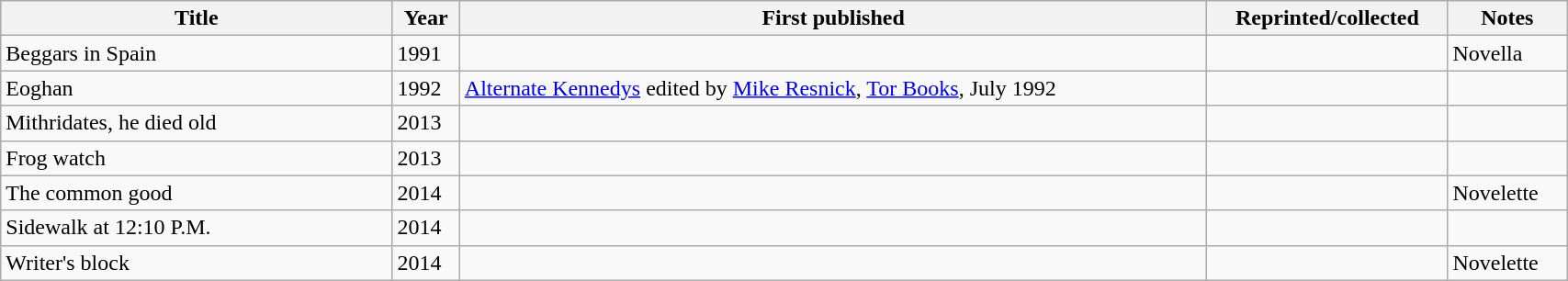<table class='wikitable sortable' width='90%'>
<tr>
<th width=25%>Title</th>
<th>Year</th>
<th>First published</th>
<th>Reprinted/collected</th>
<th>Notes</th>
</tr>
<tr>
<td>Beggars in Spain</td>
<td>1991</td>
<td></td>
<td></td>
<td>Novella</td>
</tr>
<tr>
<td>Eoghan</td>
<td>1992</td>
<td><a href='#'>Alternate Kennedys</a> edited by <a href='#'>Mike Resnick</a>, <a href='#'>Tor Books</a>, July 1992</td>
<td></td>
<td></td>
</tr>
<tr>
<td>Mithridates, he died old</td>
<td>2013</td>
<td></td>
<td></td>
<td></td>
</tr>
<tr>
<td>Frog watch</td>
<td>2013</td>
<td></td>
<td></td>
<td></td>
</tr>
<tr>
<td data-sort-value="common ground">The common good</td>
<td>2014</td>
<td></td>
<td></td>
<td>Novelette</td>
</tr>
<tr>
<td>Sidewalk at 12:10 P.M.</td>
<td>2014</td>
<td></td>
<td></td>
<td></td>
</tr>
<tr>
<td>Writer's block</td>
<td>2014</td>
<td></td>
<td></td>
<td>Novelette</td>
</tr>
</table>
